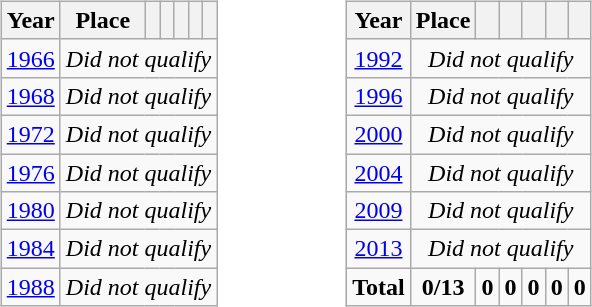<table border="0" width="40%">
<tr valign="top">
<td width="15%"><br><table class="wikitable" style="text-align: center;">
<tr>
<th>Year</th>
<th>Place</th>
<th></th>
<th></th>
<th></th>
<th></th>
<th></th>
</tr>
<tr>
<td> <a href='#'>1966</a></td>
<td align=center colspan="6"><em>Did not qualify</em></td>
</tr>
<tr>
<td> <a href='#'>1968</a></td>
<td align=center colspan="6"><em>Did not qualify</em></td>
</tr>
<tr>
<td> <a href='#'>1972</a></td>
<td align=center colspan="6"><em>Did not qualify</em></td>
</tr>
<tr>
<td> <a href='#'>1976</a></td>
<td align=center colspan="6"><em>Did not qualify</em></td>
</tr>
<tr>
<td> <a href='#'>1980</a></td>
<td align=center colspan="6"><em>Did not qualify</em></td>
</tr>
<tr>
<td> <a href='#'>1984</a></td>
<td align=center colspan="6"><em>Did not qualify</em></td>
</tr>
<tr>
<td> <a href='#'>1988</a></td>
<td align=center colspan="6"><em>Did not qualify</em></td>
</tr>
</table>
</td>
<td width="15%"><br><table class="wikitable" style="text-align: center;">
<tr>
<th>Year</th>
<th>Place</th>
<th></th>
<th></th>
<th></th>
<th></th>
<th></th>
</tr>
<tr>
<td> <a href='#'>1992</a></td>
<td align=center colspan="6"><em>Did not qualify</em></td>
</tr>
<tr>
<td> <a href='#'>1996</a></td>
<td align=center colspan="6"><em>Did not qualify</em></td>
</tr>
<tr>
<td> <a href='#'>2000</a></td>
<td align=center colspan="6"><em>Did not qualify</em></td>
</tr>
<tr>
<td> <a href='#'>2004</a></td>
<td align=center colspan="6"><em>Did not qualify</em></td>
</tr>
<tr>
<td> <a href='#'>2009</a></td>
<td align=center colspan="6"><em>Did not qualify</em></td>
</tr>
<tr>
<td> <a href='#'>2013</a></td>
<td align=center colspan="6"><em>Did not qualify</em></td>
</tr>
<tr>
<td><strong>Total</strong></td>
<td><strong>0/13</strong></td>
<td><strong>0</strong></td>
<td><strong>0</strong></td>
<td><strong>0</strong></td>
<td><strong>0</strong></td>
<td><strong>0</strong></td>
</tr>
</table>
</td>
</tr>
</table>
